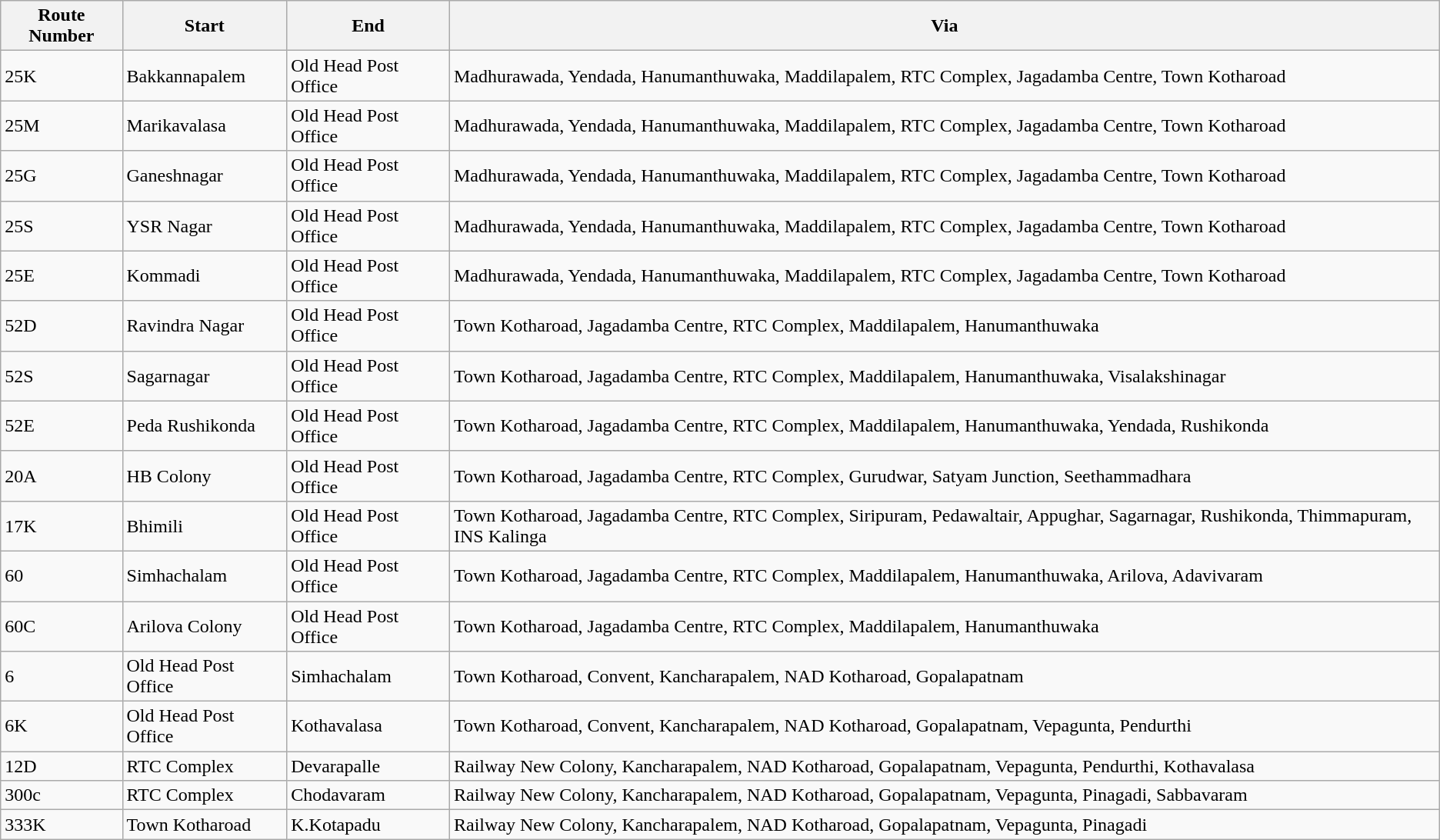<table class="sortable wikitable">
<tr>
<th>Route Number</th>
<th>Start</th>
<th>End</th>
<th>Via</th>
</tr>
<tr>
<td>25K</td>
<td>Bakkannapalem</td>
<td>Old Head Post Office</td>
<td>Madhurawada, Yendada, Hanumanthuwaka, Maddilapalem, RTC Complex, Jagadamba Centre, Town Kotharoad</td>
</tr>
<tr>
<td>25M</td>
<td>Marikavalasa</td>
<td>Old Head Post Office</td>
<td>Madhurawada, Yendada, Hanumanthuwaka, Maddilapalem, RTC Complex, Jagadamba Centre, Town Kotharoad</td>
</tr>
<tr>
<td>25G</td>
<td>Ganeshnagar</td>
<td>Old Head Post Office</td>
<td>Madhurawada, Yendada, Hanumanthuwaka, Maddilapalem, RTC Complex, Jagadamba Centre, Town Kotharoad</td>
</tr>
<tr>
<td>25S</td>
<td>YSR Nagar</td>
<td>Old Head Post Office</td>
<td>Madhurawada, Yendada, Hanumanthuwaka, Maddilapalem, RTC Complex, Jagadamba Centre, Town Kotharoad</td>
</tr>
<tr>
<td>25E</td>
<td>Kommadi</td>
<td>Old Head Post Office</td>
<td>Madhurawada, Yendada, Hanumanthuwaka, Maddilapalem, RTC Complex, Jagadamba Centre, Town Kotharoad</td>
</tr>
<tr>
<td>52D</td>
<td>Ravindra Nagar</td>
<td>Old Head Post Office</td>
<td>Town Kotharoad, Jagadamba Centre, RTC Complex, Maddilapalem, Hanumanthuwaka</td>
</tr>
<tr>
<td>52S</td>
<td>Sagarnagar</td>
<td>Old Head Post Office</td>
<td>Town Kotharoad, Jagadamba Centre, RTC Complex, Maddilapalem, Hanumanthuwaka, Visalakshinagar</td>
</tr>
<tr>
<td>52E</td>
<td>Peda Rushikonda</td>
<td>Old Head Post Office</td>
<td>Town Kotharoad, Jagadamba Centre, RTC Complex, Maddilapalem, Hanumanthuwaka, Yendada, Rushikonda</td>
</tr>
<tr>
<td>20A</td>
<td>HB Colony</td>
<td>Old Head Post Office</td>
<td>Town Kotharoad, Jagadamba Centre, RTC Complex, Gurudwar, Satyam Junction, Seethammadhara</td>
</tr>
<tr>
<td>17K</td>
<td>Bhimili</td>
<td>Old Head Post Office</td>
<td>Town Kotharoad, Jagadamba Centre, RTC Complex, Siripuram, Pedawaltair, Appughar, Sagarnagar, Rushikonda, Thimmapuram, INS Kalinga</td>
</tr>
<tr>
<td>60</td>
<td>Simhachalam</td>
<td>Old Head Post Office</td>
<td>Town Kotharoad, Jagadamba Centre, RTC Complex, Maddilapalem, Hanumanthuwaka, Arilova, Adavivaram</td>
</tr>
<tr>
<td>60C</td>
<td>Arilova Colony</td>
<td>Old Head Post Office</td>
<td>Town Kotharoad, Jagadamba Centre, RTC Complex, Maddilapalem, Hanumanthuwaka</td>
</tr>
<tr>
<td>6</td>
<td>Old Head Post Office</td>
<td>Simhachalam</td>
<td>Town Kotharoad, Convent, Kancharapalem, NAD Kotharoad, Gopalapatnam</td>
</tr>
<tr>
<td>6K</td>
<td>Old Head Post Office</td>
<td>Kothavalasa</td>
<td>Town Kotharoad, Convent, Kancharapalem, NAD Kotharoad, Gopalapatnam, Vepagunta, Pendurthi</td>
</tr>
<tr>
<td>12D</td>
<td>RTC Complex</td>
<td>Devarapalle</td>
<td>Railway New Colony, Kancharapalem, NAD Kotharoad, Gopalapatnam, Vepagunta, Pendurthi, Kothavalasa</td>
</tr>
<tr>
<td>300c</td>
<td>RTC Complex</td>
<td>Chodavaram</td>
<td>Railway New Colony, Kancharapalem, NAD Kotharoad, Gopalapatnam, Vepagunta, Pinagadi, Sabbavaram</td>
</tr>
<tr>
<td>333K</td>
<td>Town Kotharoad</td>
<td>K.Kotapadu</td>
<td>Railway New Colony, Kancharapalem, NAD Kotharoad, Gopalapatnam, Vepagunta, Pinagadi</td>
</tr>
</table>
